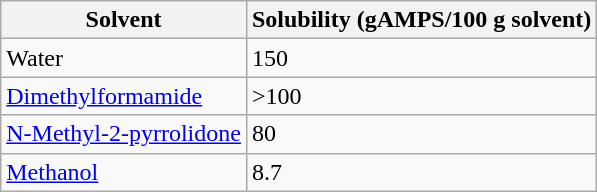<table class="wikitable" border="1">
<tr>
<th>Solvent</th>
<th>Solubility (gAMPS/100 g solvent)</th>
</tr>
<tr>
<td>Water</td>
<td>150</td>
</tr>
<tr>
<td><a href='#'>Dimethylformamide</a></td>
<td>>100</td>
</tr>
<tr>
<td><a href='#'>N-Methyl-2-pyrrolidone</a></td>
<td>80</td>
</tr>
<tr>
<td><a href='#'>Methanol</a></td>
<td>8.7</td>
</tr>
</table>
